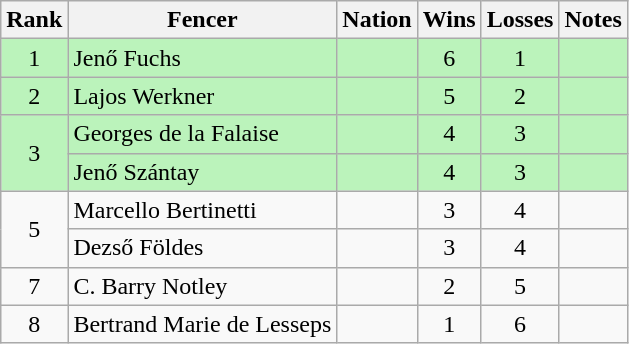<table class="wikitable sortable" style="text-align:center">
<tr>
<th>Rank</th>
<th>Fencer</th>
<th>Nation</th>
<th>Wins</th>
<th>Losses</th>
<th>Notes</th>
</tr>
<tr bgcolor=bbf3bb>
<td>1</td>
<td align=left>Jenő Fuchs</td>
<td align=left></td>
<td>6</td>
<td>1</td>
<td></td>
</tr>
<tr bgcolor=bbf3bb>
<td>2</td>
<td align=left>Lajos Werkner</td>
<td align=left></td>
<td>5</td>
<td>2</td>
<td></td>
</tr>
<tr bgcolor=bbf3bb>
<td rowspan=2>3</td>
<td align=left>Georges de la Falaise</td>
<td align=left></td>
<td>4</td>
<td>3</td>
<td></td>
</tr>
<tr bgcolor=bbf3bb>
<td align=left>Jenő Szántay</td>
<td align=left></td>
<td>4</td>
<td>3</td>
<td></td>
</tr>
<tr>
<td rowspan=2>5</td>
<td align=left>Marcello Bertinetti</td>
<td align=left></td>
<td>3</td>
<td>4</td>
<td></td>
</tr>
<tr>
<td align=left>Dezső Földes</td>
<td align=left></td>
<td>3</td>
<td>4</td>
<td></td>
</tr>
<tr>
<td>7</td>
<td align=left>C. Barry Notley</td>
<td align=left></td>
<td>2</td>
<td>5</td>
<td></td>
</tr>
<tr>
<td>8</td>
<td align=left>Bertrand Marie de Lesseps</td>
<td align=left></td>
<td>1</td>
<td>6</td>
<td></td>
</tr>
</table>
